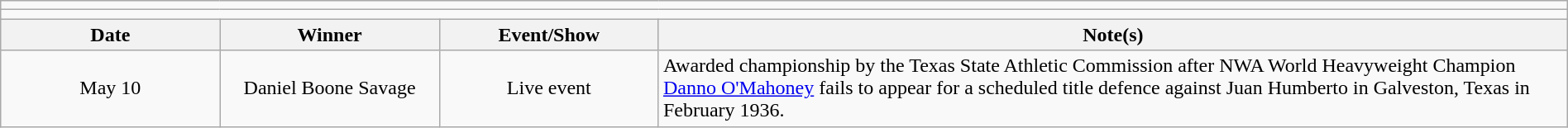<table class="wikitable" style="text-align:center; width:100%;">
<tr>
<td colspan="5"></td>
</tr>
<tr>
<td colspan="5"><strong></strong></td>
</tr>
<tr>
<th width=14%>Date</th>
<th width=14%>Winner</th>
<th width=14%>Event/Show</th>
<th width=58%>Note(s)</th>
</tr>
<tr>
<td>May 10</td>
<td>Daniel Boone Savage</td>
<td>Live event</td>
<td align=left>Awarded championship by the Texas State Athletic Commission after NWA World Heavyweight Champion <a href='#'>Danno O'Mahoney</a> fails to appear for a scheduled title defence against Juan Humberto in Galveston, Texas in February 1936.</td>
</tr>
</table>
